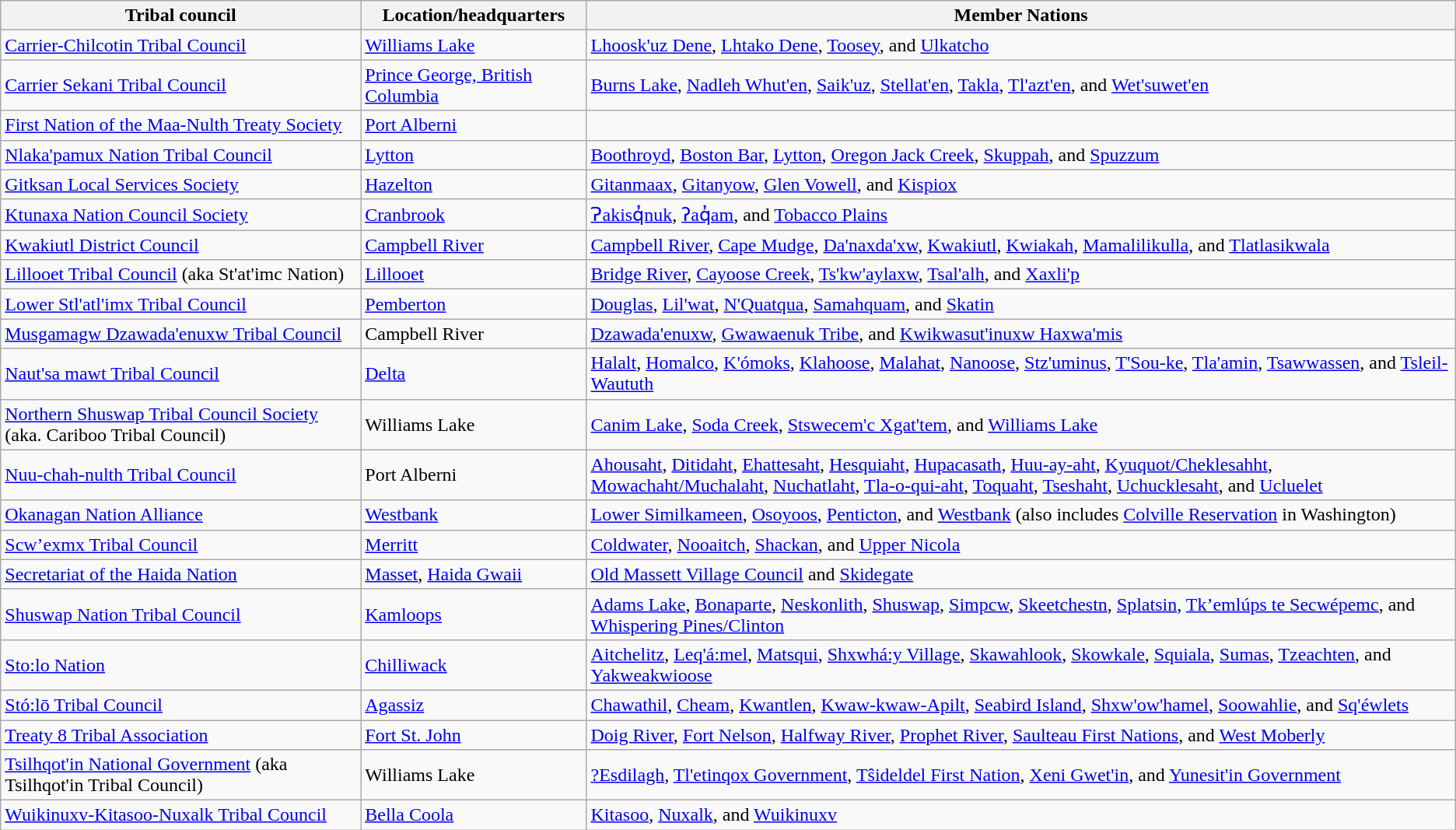<table class="wikitable">
<tr>
<th>Tribal council</th>
<th>Location/headquarters</th>
<th>Member Nations</th>
</tr>
<tr>
<td><a href='#'>Carrier-Chilcotin Tribal Council</a></td>
<td><a href='#'>Williams Lake</a></td>
<td><a href='#'>Lhoosk'uz Dene</a>, <a href='#'>Lhtako Dene</a>, <a href='#'>Toosey</a>, and <a href='#'>Ulkatcho</a></td>
</tr>
<tr>
<td><a href='#'>Carrier Sekani Tribal Council</a></td>
<td><a href='#'>Prince George, British Columbia</a></td>
<td><a href='#'>Burns Lake</a>, <a href='#'>Nadleh Whut'en</a>, <a href='#'>Saik'uz</a>, <a href='#'>Stellat'en</a>, <a href='#'>Takla</a>, <a href='#'>Tl'azt'en</a>, and <a href='#'>Wet'suwet'en</a></td>
</tr>
<tr>
<td><a href='#'>First Nation of the Maa-Nulth Treaty Society</a></td>
<td><a href='#'>Port Alberni</a></td>
<td></td>
</tr>
<tr>
<td><a href='#'>Nlaka'pamux Nation Tribal Council</a></td>
<td><a href='#'>Lytton</a></td>
<td><a href='#'>Boothroyd</a>, <a href='#'>Boston Bar</a>, <a href='#'>Lytton</a>, <a href='#'>Oregon Jack Creek</a>, <a href='#'>Skuppah</a>, and <a href='#'>Spuzzum</a></td>
</tr>
<tr>
<td><a href='#'>Gitksan Local Services Society</a></td>
<td><a href='#'>Hazelton</a></td>
<td><a href='#'>Gitanmaax</a>, <a href='#'>Gitanyow</a>, <a href='#'>Glen Vowell</a>, and <a href='#'>Kispiox</a></td>
</tr>
<tr>
<td><a href='#'>Ktunaxa Nation Council Society</a></td>
<td><a href='#'>Cranbrook</a></td>
<td><a href='#'>Ɂakisq̓nuk</a>, <a href='#'>ʔaq̓am</a>, and <a href='#'>Tobacco Plains</a></td>
</tr>
<tr>
<td><a href='#'>Kwakiutl District Council</a></td>
<td><a href='#'>Campbell River</a></td>
<td><a href='#'>Campbell River</a>, <a href='#'>Cape Mudge</a>, <a href='#'>Da'naxda'xw</a>, <a href='#'>Kwakiutl</a>, <a href='#'>Kwiakah</a>, <a href='#'>Mamalilikulla</a>, and <a href='#'>Tlatlasikwala</a></td>
</tr>
<tr>
<td><a href='#'>Lillooet Tribal Council</a> (aka St'at'imc Nation)</td>
<td><a href='#'>Lillooet</a></td>
<td><a href='#'>Bridge River</a>, <a href='#'>Cayoose Creek</a>, <a href='#'>Ts'kw'aylaxw</a>, <a href='#'>Tsal'alh</a>, and <a href='#'>Xaxli'p</a></td>
</tr>
<tr>
<td><a href='#'>Lower Stl'atl'imx Tribal Council</a></td>
<td><a href='#'>Pemberton</a></td>
<td><a href='#'>Douglas</a>, <a href='#'>Lil'wat</a>, <a href='#'>N'Quatqua</a>, <a href='#'>Samahquam</a>, and <a href='#'>Skatin</a></td>
</tr>
<tr>
<td><a href='#'>Musgamagw Dzawada'enuxw Tribal Council</a></td>
<td>Campbell River</td>
<td><a href='#'>Dzawada'enuxw</a>, <a href='#'>Gwawaenuk Tribe</a>, and <a href='#'>Kwikwasut'inuxw Haxwa'mis</a></td>
</tr>
<tr>
<td><a href='#'>Naut'sa mawt Tribal Council</a></td>
<td><a href='#'>Delta</a></td>
<td><a href='#'>Halalt</a>, <a href='#'>Homalco</a>, <a href='#'>K'ómoks</a>, <a href='#'>Klahoose</a>, <a href='#'>Malahat</a>, <a href='#'>Nanoose</a>, <a href='#'>Stz'uminus</a>, <a href='#'>T'Sou-ke</a>, <a href='#'>Tla'amin</a>, <a href='#'>Tsawwassen</a>, and <a href='#'>Tsleil-Waututh</a></td>
</tr>
<tr>
<td><a href='#'>Northern Shuswap Tribal Council Society</a> (aka. Cariboo Tribal Council)</td>
<td>Williams Lake</td>
<td><a href='#'>Canim Lake</a>, <a href='#'>Soda Creek</a>, <a href='#'>Stswecem'c Xgat'tem</a>, and <a href='#'>Williams Lake</a></td>
</tr>
<tr>
<td><a href='#'>Nuu-chah-nulth Tribal Council</a></td>
<td>Port Alberni</td>
<td><a href='#'>Ahousaht</a>, <a href='#'>Ditidaht</a>, <a href='#'>Ehattesaht</a>, <a href='#'>Hesquiaht</a>, <a href='#'>Hupacasath</a>, <a href='#'>Huu-ay-aht</a>, <a href='#'>Kyuquot/Cheklesahht</a>, <a href='#'>Mowachaht/Muchalaht</a>, <a href='#'>Nuchatlaht</a>, <a href='#'>Tla-o-qui-aht</a>, <a href='#'>Toquaht</a>, <a href='#'>Tseshaht</a>, <a href='#'>Uchucklesaht</a>, and <a href='#'>Ucluelet</a></td>
</tr>
<tr>
<td><a href='#'>Okanagan Nation Alliance</a></td>
<td><a href='#'>Westbank</a></td>
<td><a href='#'>Lower Similkameen</a>, <a href='#'>Osoyoos</a>, <a href='#'>Penticton</a>, and <a href='#'>Westbank</a> (also includes <a href='#'>Colville Reservation</a> in Washington)</td>
</tr>
<tr>
<td><a href='#'>Scw’exmx Tribal Council</a></td>
<td><a href='#'>Merritt</a></td>
<td><a href='#'>Coldwater</a>, <a href='#'>Nooaitch</a>, <a href='#'>Shackan</a>, and <a href='#'>Upper Nicola</a></td>
</tr>
<tr>
<td><a href='#'>Secretariat of the Haida Nation</a></td>
<td><a href='#'>Masset</a>, <a href='#'>Haida Gwaii</a></td>
<td><a href='#'>Old Massett Village Council</a> and <a href='#'>Skidegate</a></td>
</tr>
<tr>
<td><a href='#'>Shuswap Nation Tribal Council</a></td>
<td><a href='#'>Kamloops</a></td>
<td><a href='#'>Adams Lake</a>, <a href='#'>Bonaparte</a>, <a href='#'>Neskonlith</a>, <a href='#'>Shuswap</a>, <a href='#'>Simpcw</a>, <a href='#'>Skeetchestn</a>, <a href='#'>Splatsin</a>, <a href='#'>Tk’emlúps te Secwépemc</a>, and <a href='#'>Whispering Pines/Clinton</a></td>
</tr>
<tr>
<td><a href='#'>Sto:lo Nation</a></td>
<td><a href='#'>Chilliwack</a></td>
<td><a href='#'>Aitchelitz</a>, <a href='#'>Leq'á:mel</a>, <a href='#'>Matsqui</a>, <a href='#'>Shxwhá:y Village</a>, <a href='#'>Skawahlook</a>, <a href='#'>Skowkale</a>, <a href='#'>Squiala</a>, <a href='#'>Sumas</a>, <a href='#'>Tzeachten</a>, and <a href='#'>Yakweakwioose</a></td>
</tr>
<tr>
<td><a href='#'>Stó:lō Tribal Council</a></td>
<td><a href='#'>Agassiz</a></td>
<td><a href='#'>Chawathil</a>, <a href='#'>Cheam</a>, <a href='#'>Kwantlen</a>, <a href='#'>Kwaw-kwaw-Apilt</a>, <a href='#'>Seabird Island</a>, <a href='#'>Shxw'ow'hamel</a>, <a href='#'>Soowahlie</a>, and <a href='#'>Sq'éwlets</a></td>
</tr>
<tr>
<td><a href='#'>Treaty 8 Tribal Association</a></td>
<td><a href='#'>Fort St. John</a></td>
<td><a href='#'>Doig River</a>, <a href='#'>Fort Nelson</a>, <a href='#'>Halfway River</a>, <a href='#'>Prophet River</a>, <a href='#'>Saulteau First Nations</a>, and <a href='#'>West Moberly</a></td>
</tr>
<tr>
<td><a href='#'>Tsilhqot'in National Government</a> (aka Tsilhqot'in Tribal Council)</td>
<td>Williams Lake</td>
<td><a href='#'>?Esdilagh</a>, <a href='#'>Tl'etinqox Government</a>, <a href='#'>Tŝideldel First Nation</a>, <a href='#'>Xeni Gwet'in</a>, and <a href='#'>Yunesit'in Government</a></td>
</tr>
<tr>
<td><a href='#'>Wuikinuxv-Kitasoo-Nuxalk Tribal Council</a></td>
<td><a href='#'>Bella Coola</a></td>
<td><a href='#'>Kitasoo</a>, <a href='#'>Nuxalk</a>, and <a href='#'>Wuikinuxv</a></td>
</tr>
</table>
